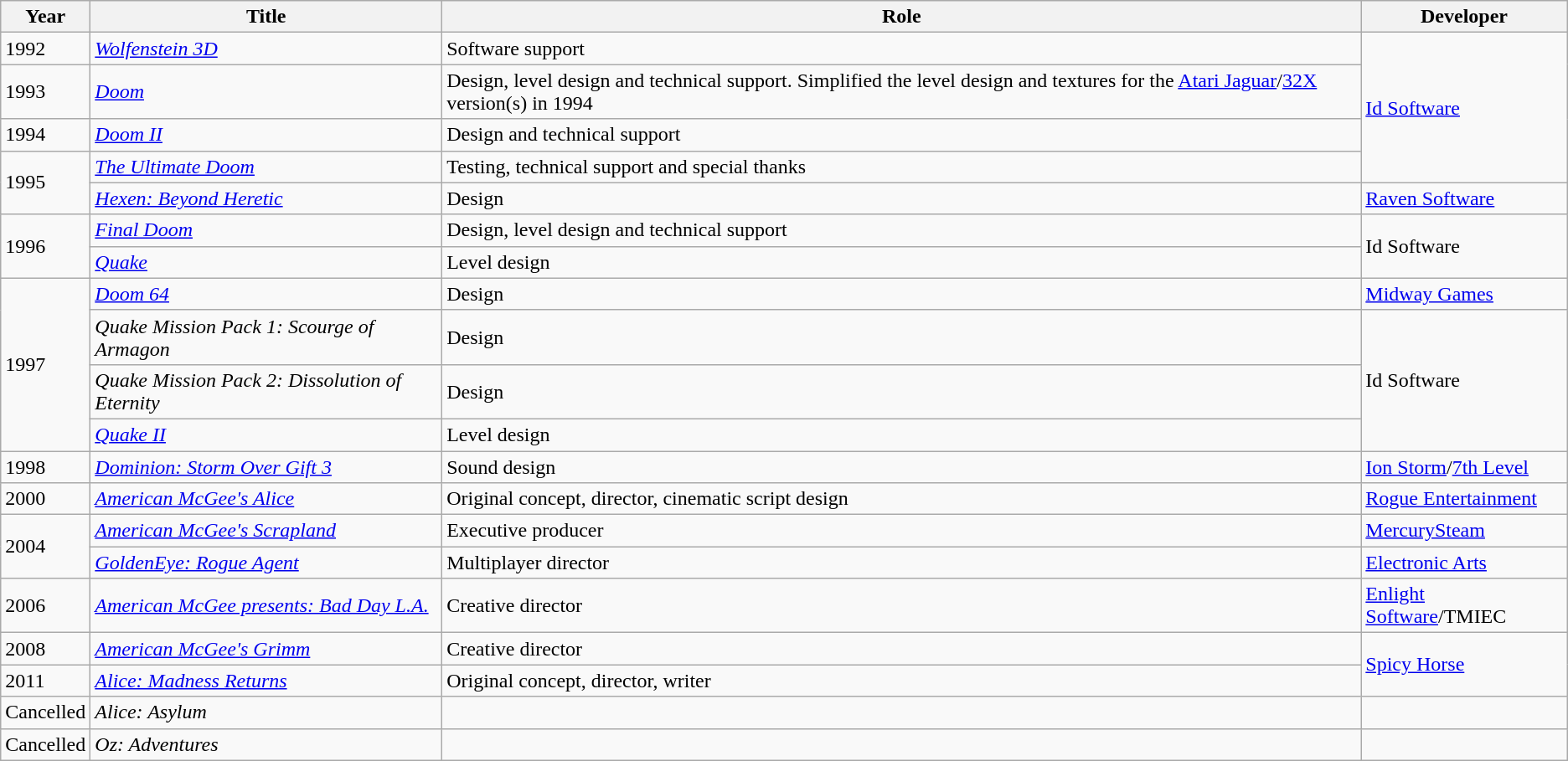<table class="wikitable sortable">
<tr>
<th>Year</th>
<th>Title</th>
<th>Role</th>
<th>Developer</th>
</tr>
<tr>
<td>1992</td>
<td><em><a href='#'>Wolfenstein 3D</a></em></td>
<td>Software support</td>
<td rowspan="4"><a href='#'>Id Software</a></td>
</tr>
<tr>
<td>1993</td>
<td><a href='#'><em>Doom</em></a></td>
<td>Design, level design and technical support. Simplified the level design and textures for the <a href='#'>Atari Jaguar</a>/<a href='#'>32X</a> version(s) in 1994</td>
</tr>
<tr>
<td>1994</td>
<td><em><a href='#'>Doom II</a></em></td>
<td>Design and technical support</td>
</tr>
<tr>
<td rowspan="2">1995</td>
<td><em><a href='#'>The Ultimate Doom</a></em></td>
<td>Testing, technical support and special thanks</td>
</tr>
<tr>
<td><em><a href='#'>Hexen: Beyond Heretic</a></em></td>
<td>Design</td>
<td><a href='#'>Raven Software</a></td>
</tr>
<tr>
<td rowspan="2">1996</td>
<td><em><a href='#'>Final Doom</a></em></td>
<td>Design, level design and technical support</td>
<td rowspan="2">Id Software</td>
</tr>
<tr>
<td><a href='#'><em>Quake</em></a></td>
<td>Level design</td>
</tr>
<tr>
<td rowspan="4">1997</td>
<td><em><a href='#'>Doom 64</a></em></td>
<td>Design</td>
<td><a href='#'>Midway Games</a></td>
</tr>
<tr>
<td><em>Quake Mission Pack 1: Scourge of Armagon</em></td>
<td>Design</td>
<td rowspan="3">Id Software</td>
</tr>
<tr>
<td><em>Quake Mission Pack 2: Dissolution of Eternity</em></td>
<td>Design</td>
</tr>
<tr>
<td><em><a href='#'>Quake II</a></em></td>
<td>Level design</td>
</tr>
<tr>
<td>1998</td>
<td><em><a href='#'>Dominion: Storm Over Gift 3</a></em></td>
<td>Sound design</td>
<td><a href='#'>Ion Storm</a>/<a href='#'>7th Level</a></td>
</tr>
<tr>
<td>2000</td>
<td><em><a href='#'>American McGee's Alice</a></em></td>
<td>Original concept, director, cinematic script design</td>
<td><a href='#'>Rogue Entertainment</a></td>
</tr>
<tr>
<td rowspan="2">2004</td>
<td><em><a href='#'>American McGee's Scrapland</a></em></td>
<td>Executive producer</td>
<td><a href='#'>MercurySteam</a></td>
</tr>
<tr>
<td><em><a href='#'>GoldenEye: Rogue Agent</a></em></td>
<td>Multiplayer director</td>
<td><a href='#'>Electronic Arts</a></td>
</tr>
<tr>
<td>2006</td>
<td><a href='#'><em>American McGee presents: Bad Day L.A.</em></a></td>
<td>Creative director</td>
<td><a href='#'>Enlight Software</a>/TMIEC</td>
</tr>
<tr>
<td>2008</td>
<td><em><a href='#'>American McGee's Grimm</a></em></td>
<td>Creative director</td>
<td rowspan="2"><a href='#'>Spicy Horse</a></td>
</tr>
<tr>
<td>2011</td>
<td><em><a href='#'>Alice: Madness Returns</a></em></td>
<td>Original concept, director, writer</td>
</tr>
<tr>
<td>Cancelled</td>
<td><em>Alice: Asylum</em></td>
<td></td>
<td></td>
</tr>
<tr>
<td>Cancelled</td>
<td><em>Oz: Adventures</em></td>
<td></td>
<td></td>
</tr>
</table>
